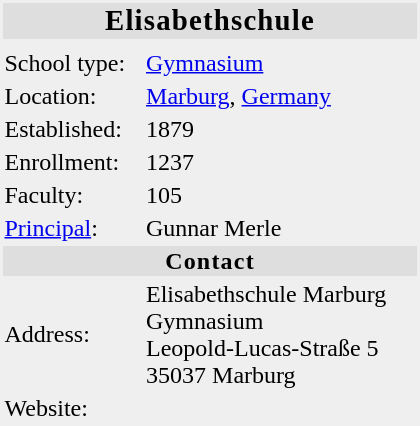<table align="right" style="margin-left:1em; margin-bottom:1em; background:#efefef;" width="280">
<tr>
<th align="center" colspan="2" style="letter-spacing:0.8px; background-color:#dedede; font-size:120%;">Elisabethschule</th>
</tr>
<tr>
<th colspan="2"></th>
</tr>
<tr>
<td>School type:</td>
<td><a href='#'>Gymnasium</a></td>
</tr>
<tr>
<td>Location:</td>
<td><a href='#'>Marburg</a>, <a href='#'>Germany</a></td>
</tr>
<tr>
<td>Established:</td>
<td>1879</td>
</tr>
<tr>
<td>Enrollment:</td>
<td>1237</td>
</tr>
<tr>
<td>Faculty:</td>
<td>105</td>
</tr>
<tr>
<td><a href='#'>Principal</a>:</td>
<td>Gunnar Merle</td>
</tr>
<tr>
<th align="center" colspan="2" style="letter-spacing:0.8px; background-color:#dedede; font-size:100%;">Contact</th>
</tr>
<tr>
<td>Address:</td>
<td>Elisabethschule Marburg<br>Gymnasium<br>Leopold-Lucas-Straße 5<br>35037 Marburg</td>
</tr>
<tr>
<td>Website:</td>
<td></td>
</tr>
</table>
